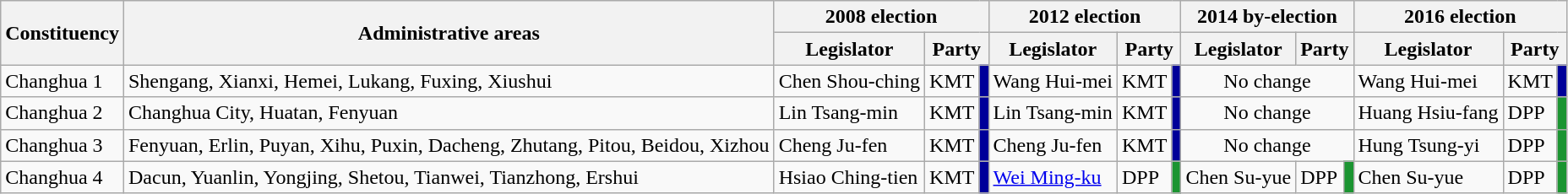<table class="wikitable">
<tr>
<th rowspan="2">Constituency</th>
<th rowspan="2">Administrative areas</th>
<th colspan="3">2008 election</th>
<th colspan="3">2012 election</th>
<th colspan="3">2014 by-election</th>
<th colspan="3">2016 election</th>
</tr>
<tr>
<th>Legislator</th>
<th colspan="2">Party</th>
<th>Legislator</th>
<th colspan="2">Party</th>
<th>Legislator</th>
<th colspan="2">Party</th>
<th>Legislator</th>
<th colspan="2">Party</th>
</tr>
<tr>
<td>Changhua 1</td>
<td>Shengang, Xianxi, Hemei, Lukang, Fuxing, Xiushui</td>
<td>Chen Shou-ching</td>
<td>KMT</td>
<td style="background:#000099"></td>
<td>Wang Hui-mei</td>
<td>KMT</td>
<td style="background:#000099"></td>
<td colspan="3" style="text-align:center">No change</td>
<td>Wang Hui-mei</td>
<td>KMT</td>
<td style="background:#000099"></td>
</tr>
<tr>
<td>Changhua 2</td>
<td>Changhua City, Huatan, Fenyuan</td>
<td>Lin Tsang-min</td>
<td>KMT</td>
<td style="background:#000099"></td>
<td>Lin Tsang-min</td>
<td>KMT</td>
<td style="background:#000099"></td>
<td colspan="3" style="text-align:center">No change</td>
<td>Huang Hsiu-fang</td>
<td>DPP</td>
<td style="background:#1B9431"></td>
</tr>
<tr>
<td>Changhua 3</td>
<td>Fenyuan, Erlin, Puyan, Xihu, Puxin, Dacheng, Zhutang, Pitou, Beidou, Xizhou</td>
<td>Cheng Ju-fen</td>
<td>KMT</td>
<td style="background:#000099"></td>
<td>Cheng Ju-fen</td>
<td>KMT</td>
<td style="background:#000099"></td>
<td colspan="3" style="text-align:center">No change</td>
<td>Hung Tsung-yi</td>
<td>DPP</td>
<td style="background:#1B9431"></td>
</tr>
<tr>
<td>Changhua 4</td>
<td>Dacun, Yuanlin, Yongjing, Shetou, Tianwei, Tianzhong, Ershui</td>
<td>Hsiao Ching-tien</td>
<td>KMT</td>
<td style="background:#000099"></td>
<td><a href='#'>Wei Ming-ku</a></td>
<td>DPP</td>
<td style="background:#1B9431"></td>
<td>Chen Su-yue</td>
<td>DPP</td>
<td style="background:#1B9431"></td>
<td>Chen Su-yue</td>
<td>DPP</td>
<td style="background:#1B9431"></td>
</tr>
</table>
